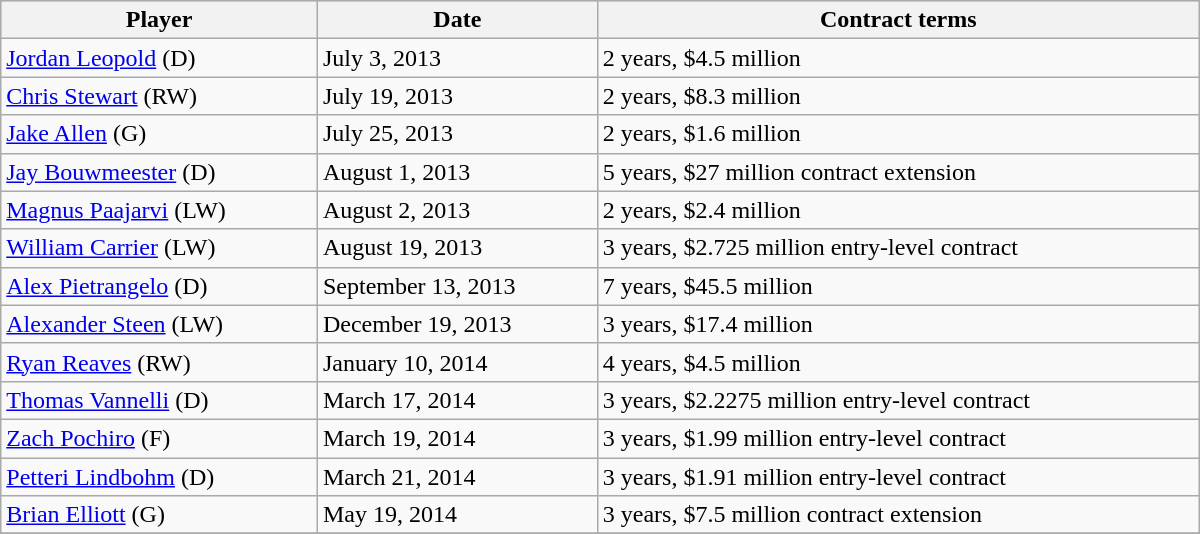<table class="wikitable" style="border-collapse: collapse; width: 50em; padding: 3;">
<tr align="center" bgcolor="#dddddd">
<th>Player</th>
<th>Date</th>
<th>Contract terms</th>
</tr>
<tr>
<td><a href='#'>Jordan Leopold</a> (D) </td>
<td>July 3, 2013</td>
<td>2 years, $4.5 million</td>
</tr>
<tr>
<td><a href='#'>Chris Stewart</a> (RW)</td>
<td>July 19, 2013</td>
<td>2 years, $8.3 million</td>
</tr>
<tr>
<td><a href='#'>Jake Allen</a> (G)</td>
<td>July 25, 2013</td>
<td>2 years, $1.6 million</td>
</tr>
<tr>
<td><a href='#'>Jay Bouwmeester</a> (D)</td>
<td>August 1, 2013</td>
<td>5 years, $27 million contract extension</td>
</tr>
<tr>
<td><a href='#'>Magnus Paajarvi</a> (LW)</td>
<td>August 2, 2013</td>
<td>2 years, $2.4 million</td>
</tr>
<tr>
<td><a href='#'>William Carrier</a> (LW)</td>
<td>August 19, 2013</td>
<td>3 years, $2.725 million entry-level contract</td>
</tr>
<tr>
<td><a href='#'>Alex Pietrangelo</a> (D)</td>
<td>September 13, 2013</td>
<td>7 years, $45.5 million</td>
</tr>
<tr>
<td><a href='#'>Alexander Steen</a> (LW)</td>
<td>December 19, 2013</td>
<td>3 years, $17.4 million</td>
</tr>
<tr>
<td><a href='#'>Ryan Reaves</a> (RW)</td>
<td>January 10, 2014</td>
<td>4 years, $4.5 million</td>
</tr>
<tr>
<td><a href='#'>Thomas Vannelli</a> (D)</td>
<td>March 17, 2014</td>
<td>3 years, $2.2275 million entry-level contract</td>
</tr>
<tr>
<td><a href='#'>Zach Pochiro</a> (F)</td>
<td>March 19, 2014</td>
<td>3 years, $1.99 million entry-level contract</td>
</tr>
<tr>
<td><a href='#'>Petteri Lindbohm</a> (D)</td>
<td>March 21, 2014</td>
<td>3 years, $1.91 million entry-level contract</td>
</tr>
<tr>
<td><a href='#'>Brian Elliott</a> (G)</td>
<td>May 19, 2014</td>
<td>3 years, $7.5 million contract extension</td>
</tr>
<tr>
</tr>
</table>
